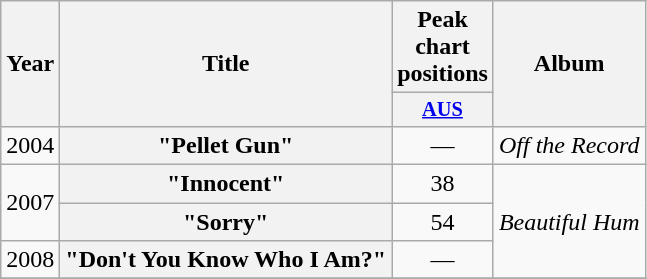<table class="wikitable plainrowheaders" style="text-align:center;">
<tr>
<th scope="col" rowspan="2">Year</th>
<th scope="col" rowspan="2">Title</th>
<th scope="col" colspan="1">Peak chart positions</th>
<th scope="col" rowspan="2">Album</th>
</tr>
<tr>
<th scope="col" style="width:3em;font-size:85%;"><a href='#'>AUS</a><br></th>
</tr>
<tr>
<td>2004</td>
<th scope="row">"Pellet Gun"</th>
<td>—</td>
<td><em>Off the Record</em></td>
</tr>
<tr>
<td rowspan="2">2007</td>
<th scope="row">"Innocent"</th>
<td>38</td>
<td rowspan="3"><em>Beautiful Hum</em></td>
</tr>
<tr>
<th scope="row">"Sorry"</th>
<td>54</td>
</tr>
<tr>
<td>2008</td>
<th scope="row">"Don't You Know Who I Am?"</th>
<td>—</td>
</tr>
<tr>
</tr>
</table>
